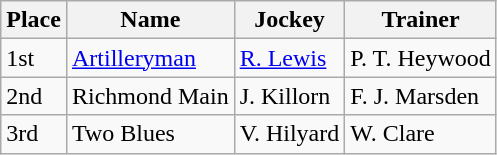<table class="wikitable">
<tr>
<th>Place</th>
<th>Name</th>
<th>Jockey</th>
<th>Trainer</th>
</tr>
<tr>
<td>1st</td>
<td><a href='#'>Artilleryman</a></td>
<td><a href='#'>R. Lewis</a></td>
<td>P. T. Heywood</td>
</tr>
<tr>
<td>2nd</td>
<td>Richmond Main</td>
<td>J. Killorn</td>
<td>F. J. Marsden</td>
</tr>
<tr>
<td>3rd</td>
<td>Two Blues</td>
<td>V. Hilyard</td>
<td>W. Clare</td>
</tr>
</table>
